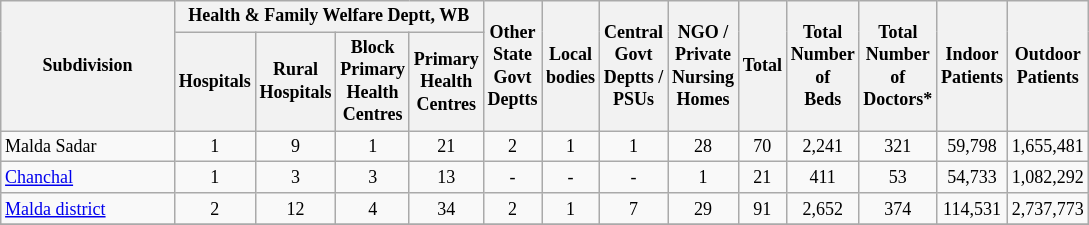<table class="wikitable" style="text-align:center;font-size: 9pt">
<tr>
<th width="110" rowspan="2">Subdivision</th>
<th width="160" colspan="4" rowspan="1">Health & Family Welfare Deptt, WB</th>
<th widthspan="110" rowspan="2">Other<br>State<br>Govt<br>Deptts</th>
<th widthspan="110" rowspan="2">Local<br>bodies</th>
<th widthspan="110" rowspan="2">Central<br>Govt<br>Deptts /<br>PSUs</th>
<th widthspan="110" rowspan="2">NGO /<br>Private<br>Nursing<br>Homes</th>
<th widthspan="110" rowspan="2">Total</th>
<th widthspan="110" rowspan="2">Total<br>Number<br>of<br>Beds</th>
<th widthspan="110" rowspan="2">Total<br>Number<br>of<br>Doctors*</th>
<th widthspan="130" rowspan="2">Indoor<br>Patients</th>
<th widthspan="130" rowspan="2">Outdoor<br>Patients</th>
</tr>
<tr>
<th width="40">Hospitals<br></th>
<th width="40">Rural<br>Hospitals<br></th>
<th width="40">Block<br>Primary<br>Health<br>Centres<br></th>
<th width="40">Primary<br>Health<br>Centres<br></th>
</tr>
<tr>
<td align=left>Malda Sadar</td>
<td align="center">1</td>
<td align="center">9</td>
<td align="center">1</td>
<td align="center">21</td>
<td align="center">2</td>
<td align="center">1</td>
<td align="center">1</td>
<td align="center">28</td>
<td align="center">70</td>
<td align="center">2,241</td>
<td align="center">321</td>
<td align="center">59,798</td>
<td align="center">1,655,481</td>
</tr>
<tr>
<td align=left><a href='#'>Chanchal</a></td>
<td align="center">1</td>
<td align="center">3</td>
<td align="center">3</td>
<td align="center">13</td>
<td align="center">-</td>
<td align="center">-</td>
<td align="center">-</td>
<td align="center">1</td>
<td align="center">21</td>
<td align="center">411</td>
<td align="center">53</td>
<td align="center">54,733</td>
<td align="center">1,082,292</td>
</tr>
<tr>
<td align=left><a href='#'>Malda district</a></td>
<td align="center">2</td>
<td align="center">12</td>
<td align="center">4</td>
<td align="center">34</td>
<td align="center">2</td>
<td align="center">1</td>
<td align="center">7</td>
<td align="center">29</td>
<td align="center">91</td>
<td align="center">2,652</td>
<td align="center">374</td>
<td align="center">114,531</td>
<td align="center">2,737,773</td>
</tr>
<tr>
</tr>
</table>
